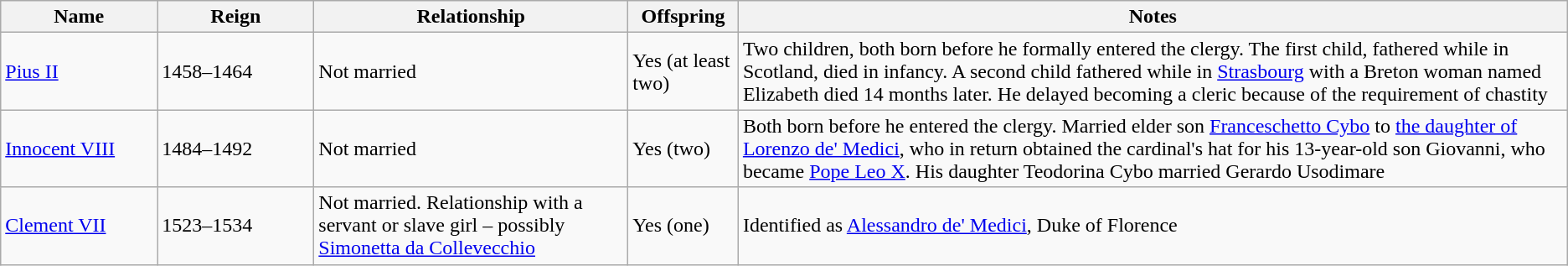<table class="wikitable">
<tr>
<th width=10%>Name</th>
<th width=10%>Reign</th>
<th>Relationship</th>
<th>Offspring</th>
<th>Notes</th>
</tr>
<tr>
<td><a href='#'>Pius II</a></td>
<td>1458–1464</td>
<td>Not married</td>
<td>Yes (at least two)</td>
<td>Two children, both born before he formally entered the clergy. The first child, fathered while in Scotland, died in infancy. A second child fathered while in <a href='#'>Strasbourg</a> with a Breton woman named Elizabeth died 14 months later. He delayed becoming a cleric because of the requirement of chastity</td>
</tr>
<tr>
<td><a href='#'>Innocent VIII</a></td>
<td>1484–1492</td>
<td>Not married</td>
<td>Yes (two)</td>
<td>Both born before he entered the clergy. Married elder son <a href='#'>Franceschetto Cybo</a> to <a href='#'>the daughter of Lorenzo de' Medici</a>, who in return obtained the cardinal's hat for his 13-year-old son Giovanni, who became <a href='#'>Pope Leo X</a>. His daughter Teodorina Cybo married Gerardo Usodimare</td>
</tr>
<tr>
<td><a href='#'>Clement VII</a></td>
<td>1523–1534</td>
<td>Not married. Relationship with a servant or slave girl – possibly <a href='#'>Simonetta da Collevecchio</a></td>
<td>Yes (one)</td>
<td>Identified as <a href='#'>Alessandro de' Medici</a>, Duke of Florence</td>
</tr>
</table>
